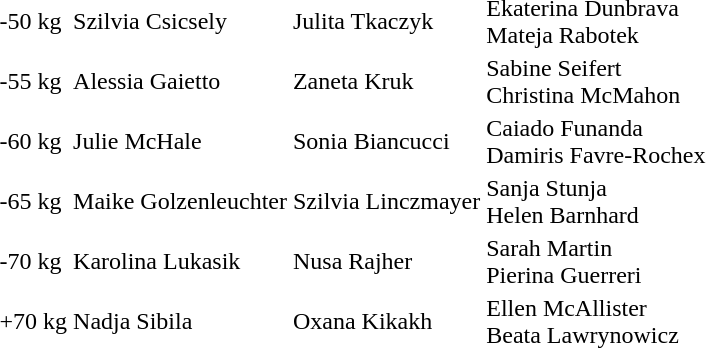<table>
<tr>
<td>-50 kg</td>
<td>Szilvia Csicsely </td>
<td>Julita Tkaczyk </td>
<td>Ekaterina Dunbrava <br>Mateja Rabotek </td>
</tr>
<tr>
<td>-55 kg</td>
<td>Alessia Gaietto </td>
<td>Zaneta Kruk </td>
<td>Sabine Seifert <br>Christina McMahon </td>
</tr>
<tr>
<td>-60 kg</td>
<td>Julie McHale </td>
<td>Sonia Biancucci </td>
<td>Caiado Funanda <br>Damiris Favre-Rochex </td>
</tr>
<tr>
<td>-65 kg</td>
<td>Maike Golzenleuchter </td>
<td>Szilvia Linczmayer </td>
<td>Sanja Stunja <br>Helen Barnhard </td>
</tr>
<tr>
<td>-70 kg</td>
<td>Karolina Lukasik </td>
<td>Nusa Rajher </td>
<td>Sarah Martin <br>Pierina Guerreri </td>
</tr>
<tr>
<td>+70 kg</td>
<td>Nadja Sibila </td>
<td>Oxana Kikakh </td>
<td>Ellen McAllister <br>Beata Lawrynowicz </td>
</tr>
<tr>
</tr>
</table>
